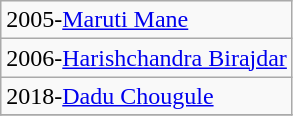<table class="wikitable plainrowheaders" border="1">
<tr>
<td>2005-<a href='#'>Maruti Mane</a></td>
</tr>
<tr>
<td>2006-<a href='#'>Harishchandra Birajdar</a></td>
</tr>
<tr>
<td>2018-<a href='#'>Dadu Chougule</a></td>
</tr>
<tr>
</tr>
</table>
